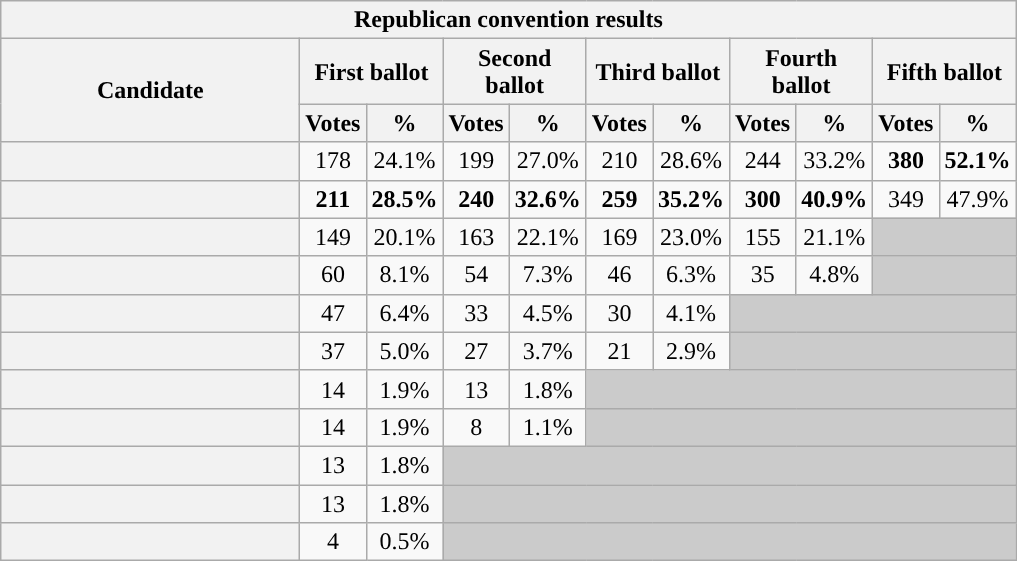<table class="wikitable sortable plainrowheaders">
<tr>
<th colspan="11" >Republican convention results</th>
</tr>
<tr style="background:#eee; text-align:center;">
<th scope="col" style="width: 12em" rowspan=2>Candidate</th>
<th scope="col" style="width: 5em" colspan=2>First ballot</th>
<th scope="col" style="width: 5em" colspan=2>Second ballot</th>
<th scope="col" style="width: 5em" colspan=2>Third ballot</th>
<th scope="col" style="width: 5em" colspan=2>Fourth ballot</th>
<th scope="col" style="width: 5em" colspan=2>Fifth ballot</th>
</tr>
<tr>
<th>Votes</th>
<th>%</th>
<th>Votes</th>
<th>%</th>
<th>Votes</th>
<th>%</th>
<th>Votes</th>
<th>%</th>
<th>Votes</th>
<th>%</th>
</tr>
<tr>
<th scope="row"><strong></strong></th>
<td style="text-align:center;">178</td>
<td style="text-align:center;">24.1%</td>
<td style="text-align:center;">199</td>
<td style="text-align:center;">27.0%</td>
<td style="text-align:center;">210</td>
<td style="text-align:center;">28.6%</td>
<td style="text-align:center;">244</td>
<td style="text-align:center;">33.2%</td>
<td style="text-align:center;"><strong>380</strong></td>
<td style="text-align:center;"><strong>52.1%</strong></td>
</tr>
<tr>
<th scope="row"></th>
<td style="text-align:center;"><strong>211</strong></td>
<td style="text-align:center;"><strong>28.5%</strong></td>
<td style="text-align:center;"><strong>240</strong></td>
<td style="text-align:center;"><strong>32.6%</strong></td>
<td style="text-align:center;"><strong>259</strong></td>
<td style="text-align:center;"><strong>35.2%</strong></td>
<td style="text-align:center;"><strong>300</strong></td>
<td style="text-align:center;"><strong>40.9%</strong></td>
<td style="text-align:center;">349</td>
<td style="text-align:center;">47.9%</td>
</tr>
<tr>
<th scope="row"></th>
<td style="text-align:center;">149</td>
<td style="text-align:center;">20.1%</td>
<td style="text-align:center;">163</td>
<td style="text-align:center;">22.1%</td>
<td style="text-align:center;">169</td>
<td style="text-align:center;">23.0%</td>
<td style="text-align:center;">155</td>
<td style="text-align:center;">21.1%</td>
<td colspan=2 style="text-align:center; background:#cbcbcb"></td>
</tr>
<tr>
<th scope="row"></th>
<td style="text-align:center;">60</td>
<td style="text-align:center;">8.1%</td>
<td style="text-align:center;">54</td>
<td style="text-align:center;">7.3%</td>
<td style="text-align:center;">46</td>
<td style="text-align:center;">6.3%</td>
<td style="text-align:center;">35</td>
<td style="text-align:center;">4.8%</td>
<td colspan=2 style="text-align:center; background:#cbcbcb"></td>
</tr>
<tr>
<th scope="row"></th>
<td style="text-align:center;">47</td>
<td style="text-align:center;">6.4%</td>
<td style="text-align:center;">33</td>
<td style="text-align:center;">4.5%</td>
<td style="text-align:center;">30</td>
<td style="text-align:center;">4.1%</td>
<td colspan=4 style="text-align:center; background:#cbcbcb"></td>
</tr>
<tr>
<th scope="row"></th>
<td style="text-align:center;">37</td>
<td style="text-align:center;">5.0%</td>
<td style="text-align:center;">27</td>
<td style="text-align:center;">3.7%</td>
<td style="text-align:center;">21</td>
<td style="text-align:center;">2.9%</td>
<td colspan=4 style="text-align:center; background:#cbcbcb"></td>
</tr>
<tr>
<th scope="row"></th>
<td style="text-align:center;">14</td>
<td style="text-align:center;">1.9%</td>
<td style="text-align:center;">13</td>
<td style="text-align:center;">1.8%</td>
<td colspan=6 style="text-align:center; background:#cbcbcb"></td>
</tr>
<tr>
<th scope="row"></th>
<td style="text-align:center;">14</td>
<td style="text-align:center;">1.9%</td>
<td style="text-align:center;">8</td>
<td style="text-align:center;">1.1%</td>
<td colspan=6 style="text-align:center; background:#cbcbcb"></td>
</tr>
<tr>
<th scope="row"></th>
<td style="text-align:center;">13</td>
<td style="text-align:center;">1.8%</td>
<td colspan=8 style="text-align:center; background:#cbcbcb"></td>
</tr>
<tr>
<th scope="row"></th>
<td style="text-align:center;">13</td>
<td style="text-align:center;">1.8%</td>
<td colspan=8 style="text-align:center; background:#cbcbcb"></td>
</tr>
<tr>
<th scope="row"></th>
<td style="text-align:center;">4</td>
<td style="text-align:center;">0.5%</td>
<td colspan=8 style="text-align:center; background:#cbcbcb"></td>
</tr>
</table>
